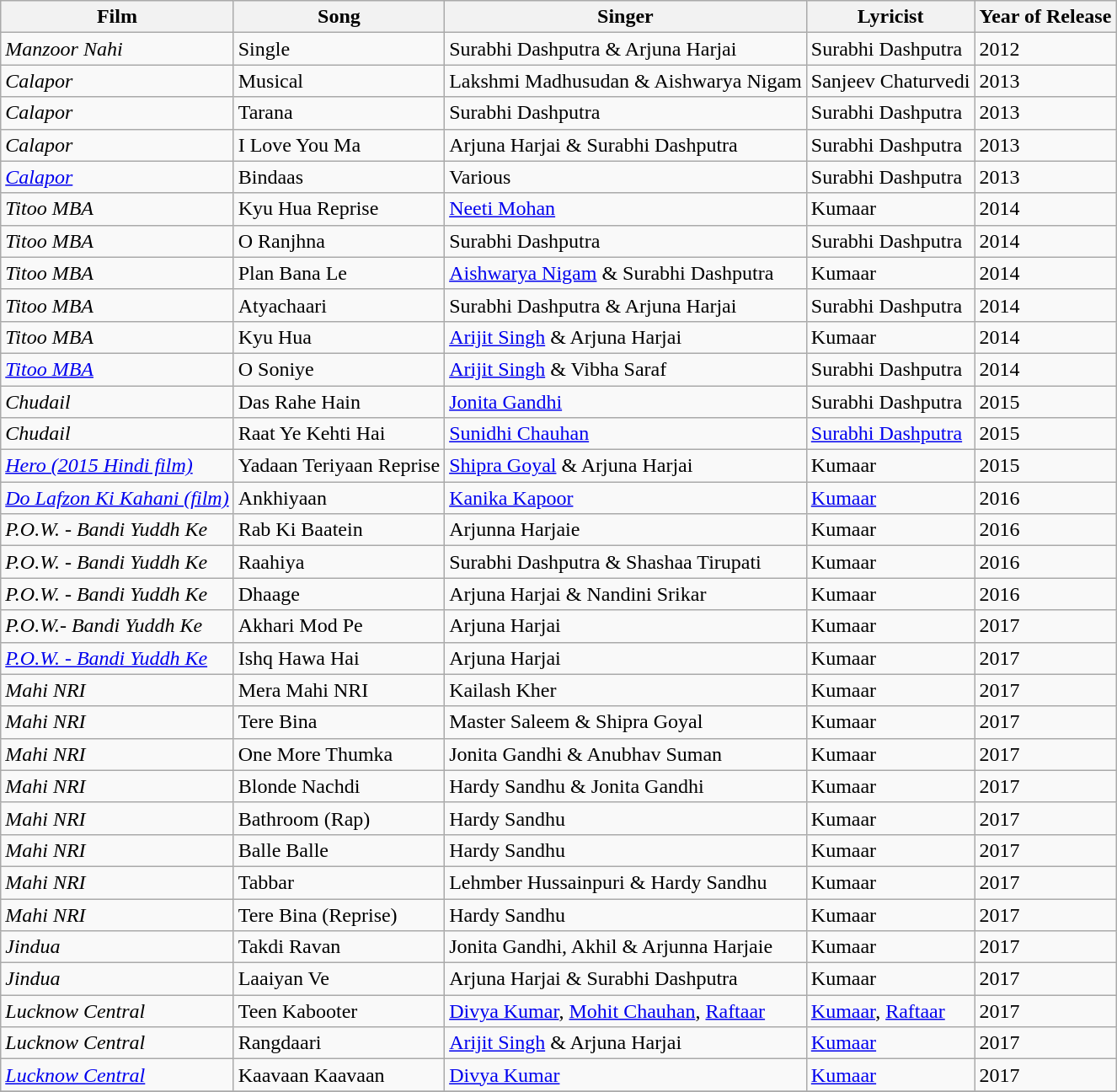<table class="wikitable sortable">
<tr>
<th>Film</th>
<th>Song</th>
<th>Singer</th>
<th>Lyricist</th>
<th>Year of Release</th>
</tr>
<tr>
<td><em>Manzoor Nahi</em></td>
<td>Single</td>
<td>Surabhi Dashputra & Arjuna Harjai</td>
<td>Surabhi Dashputra</td>
<td>2012</td>
</tr>
<tr>
<td><em>Calapor</em></td>
<td>Musical</td>
<td>Lakshmi Madhusudan & Aishwarya Nigam</td>
<td>Sanjeev Chaturvedi</td>
<td>2013</td>
</tr>
<tr>
<td><em>Calapor</em></td>
<td>Tarana</td>
<td>Surabhi Dashputra</td>
<td>Surabhi Dashputra</td>
<td>2013</td>
</tr>
<tr>
<td><em>Calapor</em></td>
<td>I Love You Ma</td>
<td>Arjuna Harjai & Surabhi Dashputra</td>
<td>Surabhi Dashputra</td>
<td>2013</td>
</tr>
<tr>
<td><em><a href='#'>Calapor</a></em></td>
<td>Bindaas</td>
<td>Various</td>
<td>Surabhi Dashputra</td>
<td>2013</td>
</tr>
<tr>
<td><em>Titoo MBA</em></td>
<td>Kyu Hua Reprise</td>
<td><a href='#'>Neeti Mohan</a></td>
<td>Kumaar</td>
<td>2014</td>
</tr>
<tr>
<td><em>Titoo MBA</em></td>
<td>O Ranjhna</td>
<td>Surabhi Dashputra</td>
<td>Surabhi Dashputra</td>
<td>2014</td>
</tr>
<tr>
<td><em>Titoo MBA</em></td>
<td>Plan Bana Le</td>
<td><a href='#'>Aishwarya Nigam</a> & Surabhi Dashputra</td>
<td>Kumaar</td>
<td>2014</td>
</tr>
<tr>
<td><em>Titoo MBA</em></td>
<td>Atyachaari</td>
<td>Surabhi Dashputra & Arjuna Harjai</td>
<td>Surabhi Dashputra</td>
<td>2014</td>
</tr>
<tr>
<td><em>Titoo MBA</em></td>
<td>Kyu Hua</td>
<td><a href='#'>Arijit Singh</a> & Arjuna Harjai</td>
<td>Kumaar</td>
<td>2014</td>
</tr>
<tr>
<td><em><a href='#'>Titoo MBA</a></em></td>
<td>O Soniye</td>
<td><a href='#'>Arijit Singh</a> & Vibha Saraf</td>
<td>Surabhi Dashputra</td>
<td>2014</td>
</tr>
<tr>
<td><em>Chudail</em></td>
<td>Das Rahe Hain</td>
<td><a href='#'>Jonita Gandhi</a></td>
<td>Surabhi Dashputra</td>
<td>2015</td>
</tr>
<tr>
<td><em>Chudail</em></td>
<td>Raat Ye Kehti Hai</td>
<td><a href='#'>Sunidhi Chauhan</a></td>
<td><a href='#'>Surabhi Dashputra</a></td>
<td>2015</td>
</tr>
<tr>
<td><em><a href='#'>Hero (2015 Hindi film)</a></em></td>
<td>Yadaan Teriyaan Reprise</td>
<td><a href='#'>Shipra Goyal</a> & Arjuna Harjai</td>
<td>Kumaar</td>
<td>2015</td>
</tr>
<tr>
<td><em><a href='#'>Do Lafzon Ki Kahani (film)</a></em></td>
<td>Ankhiyaan</td>
<td><a href='#'>Kanika Kapoor</a></td>
<td><a href='#'>Kumaar</a></td>
<td>2016</td>
</tr>
<tr>
<td><em>P.O.W. - Bandi Yuddh Ke</em></td>
<td>Rab Ki Baatein</td>
<td>Arjunna Harjaie</td>
<td>Kumaar</td>
<td>2016</td>
</tr>
<tr>
<td><em>P.O.W. - Bandi Yuddh Ke</em></td>
<td>Raahiya</td>
<td>Surabhi Dashputra & Shashaa Tirupati</td>
<td>Kumaar</td>
<td>2016</td>
</tr>
<tr>
<td><em>P.O.W. - Bandi Yuddh Ke</em></td>
<td>Dhaage</td>
<td>Arjuna Harjai & Nandini Srikar</td>
<td>Kumaar</td>
<td>2016</td>
</tr>
<tr>
<td><em>P.O.W.- Bandi Yuddh Ke</em></td>
<td>Akhari Mod Pe</td>
<td>Arjuna Harjai</td>
<td>Kumaar</td>
<td>2017</td>
</tr>
<tr>
<td><em><a href='#'>P.O.W. - Bandi Yuddh Ke</a></em></td>
<td>Ishq Hawa Hai</td>
<td>Arjuna Harjai</td>
<td>Kumaar</td>
<td>2017</td>
</tr>
<tr>
<td><em>Mahi NRI</em></td>
<td>Mera Mahi NRI</td>
<td>Kailash Kher</td>
<td>Kumaar</td>
<td>2017</td>
</tr>
<tr>
<td><em>Mahi NRI</em></td>
<td>Tere Bina</td>
<td>Master Saleem & Shipra Goyal</td>
<td>Kumaar</td>
<td>2017</td>
</tr>
<tr>
<td><em>Mahi NRI</em></td>
<td>One More Thumka</td>
<td>Jonita Gandhi & Anubhav Suman</td>
<td>Kumaar</td>
<td>2017</td>
</tr>
<tr>
<td><em>Mahi NRI</em></td>
<td>Blonde Nachdi</td>
<td>Hardy Sandhu & Jonita Gandhi</td>
<td>Kumaar</td>
<td>2017</td>
</tr>
<tr>
<td><em>Mahi NRI</em></td>
<td>Bathroom (Rap)</td>
<td>Hardy Sandhu</td>
<td>Kumaar</td>
<td>2017</td>
</tr>
<tr>
<td><em>Mahi NRI</em></td>
<td>Balle Balle</td>
<td>Hardy Sandhu</td>
<td>Kumaar</td>
<td>2017</td>
</tr>
<tr>
<td><em>Mahi NRI</em></td>
<td>Tabbar</td>
<td>Lehmber Hussainpuri & Hardy Sandhu</td>
<td>Kumaar</td>
<td>2017</td>
</tr>
<tr>
<td><em>Mahi NRI</em></td>
<td>Tere Bina (Reprise)</td>
<td>Hardy Sandhu</td>
<td>Kumaar</td>
<td>2017</td>
</tr>
<tr>
<td><em>Jindua</em></td>
<td>Takdi Ravan</td>
<td>Jonita Gandhi, Akhil & Arjunna Harjaie</td>
<td>Kumaar</td>
<td>2017</td>
</tr>
<tr>
<td><em>Jindua</em></td>
<td>Laaiyan Ve</td>
<td>Arjuna Harjai & Surabhi Dashputra</td>
<td>Kumaar</td>
<td>2017</td>
</tr>
<tr>
<td><em>Lucknow Central</em></td>
<td>Teen Kabooter</td>
<td><a href='#'>Divya Kumar</a>, <a href='#'>Mohit Chauhan</a>, <a href='#'>Raftaar</a></td>
<td><a href='#'>Kumaar</a>, <a href='#'>Raftaar</a></td>
<td>2017</td>
</tr>
<tr>
<td><em>Lucknow Central</em></td>
<td>Rangdaari</td>
<td><a href='#'>Arijit Singh</a> & Arjuna Harjai</td>
<td><a href='#'>Kumaar</a></td>
<td>2017</td>
</tr>
<tr>
<td><em><a href='#'>Lucknow Central</a></em></td>
<td>Kaavaan Kaavaan</td>
<td><a href='#'>Divya Kumar</a></td>
<td><a href='#'>Kumaar</a></td>
<td>2017</td>
</tr>
<tr>
</tr>
</table>
